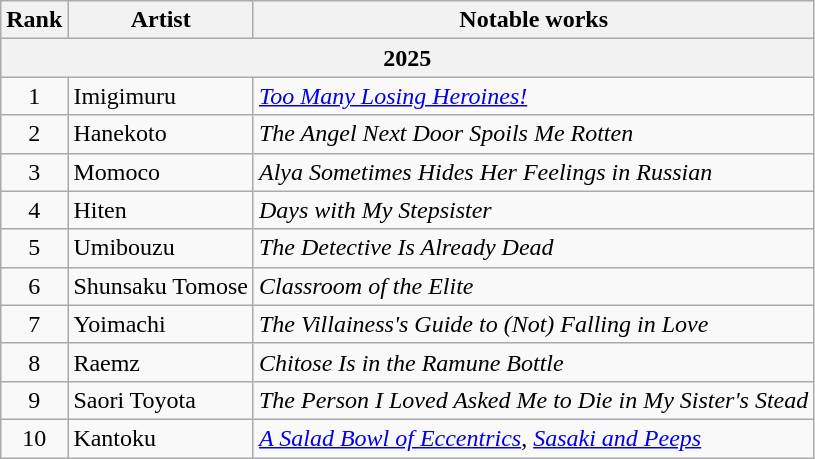<table class="wikitable">
<tr>
<th>Rank</th>
<th>Artist</th>
<th>Notable works</th>
</tr>
<tr>
<th colspan="3">2025</th>
</tr>
<tr>
<td align="center">1</td>
<td>Imigimuru</td>
<td><em><a href='#'>Too Many Losing Heroines!</a></em></td>
</tr>
<tr>
<td align="center">2</td>
<td>Hanekoto</td>
<td><em>The Angel Next Door Spoils Me Rotten</em></td>
</tr>
<tr>
<td align="center">3</td>
<td>Momoco</td>
<td><em>Alya Sometimes Hides Her Feelings in Russian</em></td>
</tr>
<tr>
<td align="center">4</td>
<td>Hiten</td>
<td><em>Days with My Stepsister</em></td>
</tr>
<tr>
<td align="center">5</td>
<td>Umibouzu</td>
<td><em>The Detective Is Already Dead</em></td>
</tr>
<tr>
<td align="center">6</td>
<td>Shunsaku Tomose</td>
<td><em>Classroom of the Elite</em></td>
</tr>
<tr>
<td align="center">7</td>
<td>Yoimachi</td>
<td><em>The Villainess's Guide to (Not) Falling in Love</em></td>
</tr>
<tr>
<td align="center">8</td>
<td>Raemz</td>
<td><em>Chitose Is in the Ramune Bottle</em></td>
</tr>
<tr>
<td align="center">9</td>
<td>Saori Toyota</td>
<td><em>The Person I Loved Asked Me to Die in My Sister's Stead</em></td>
</tr>
<tr>
<td align="center">10</td>
<td>Kantoku</td>
<td><em><a href='#'>A Salad Bowl of Eccentrics</a></em>, <em><a href='#'>Sasaki and Peeps</a></em></td>
</tr>
</table>
